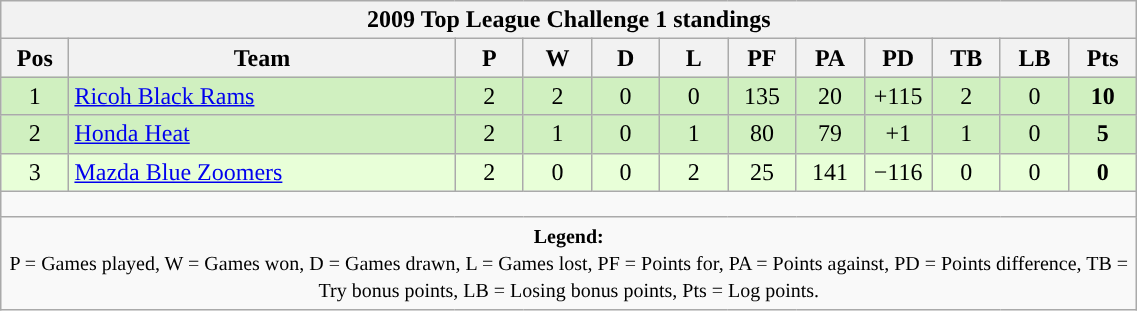<table class="wikitable" style="text-align:center; font-size:100%; width:60%;">
<tr>
<th colspan="100%" cellpadding="0" cellspacing="0"><strong>2009 Top League Challenge 1 standings</strong></th>
</tr>
<tr>
<th style="width:6%;">Pos</th>
<th style="width:34%;">Team</th>
<th style="width:6%;">P</th>
<th style="width:6%;">W</th>
<th style="width:6%;">D</th>
<th style="width:6%;">L</th>
<th style="width:6%;">PF</th>
<th style="width:6%;">PA</th>
<th style="width:6%;">PD</th>
<th style="width:6%;">TB</th>
<th style="width:6%;">LB</th>
<th style="width:6%;">Pts<br></th>
</tr>
<tr style="background:#D0F0C0;">
<td>1</td>
<td style="text-align:left;"><a href='#'>Ricoh Black Rams</a></td>
<td>2</td>
<td>2</td>
<td>0</td>
<td>0</td>
<td>135</td>
<td>20</td>
<td>+115</td>
<td>2</td>
<td>0</td>
<td><strong>10</strong></td>
</tr>
<tr style="background:#D0F0C0;">
<td>2</td>
<td style="text-align:left;"><a href='#'>Honda Heat</a></td>
<td>2</td>
<td>1</td>
<td>0</td>
<td>1</td>
<td>80</td>
<td>79</td>
<td>+1</td>
<td>1</td>
<td>0</td>
<td><strong>5</strong></td>
</tr>
<tr style="background:#E8FFD8;">
<td>3</td>
<td style="text-align:left;"><a href='#'>Mazda Blue Zoomers</a></td>
<td>2</td>
<td>0</td>
<td>0</td>
<td>2</td>
<td>25</td>
<td>141</td>
<td>−116</td>
<td>0</td>
<td>0</td>
<td><strong>0</strong></td>
</tr>
<tr>
<td colspan="100%" style="height:10px;"></td>
</tr>
<tr>
<td colspan="100%"><small><strong>Legend:</strong> <br> P = Games played, W = Games won, D = Games drawn, L = Games lost, PF = Points for, PA = Points against, PD = Points difference, TB = Try bonus points, LB = Losing bonus points, Pts = Log points.</small></td>
</tr>
</table>
